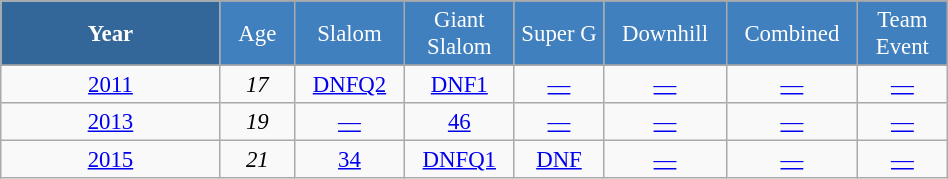<table class="wikitable" style="font-size:95%; text-align:center; border:grey solid 1px; border-collapse:collapse;" width="50%">
<tr style="background-color:#369; color:white;">
<td rowspan="2" colspan="1" width="15%"><strong>Year</strong></td>
</tr>
<tr style="background-color:#4180be; color:white;">
<td width="5%">Age</td>
<td width="5%">Slalom</td>
<td width="5%">Giant<br>Slalom</td>
<td width="5%">Super G</td>
<td width="5%">Downhill</td>
<td width="5%">Combined</td>
<td width="5%">Team Event</td>
</tr>
<tr style="background-color:#8CB2D8; color:white;">
</tr>
<tr>
<td><a href='#'>2011</a></td>
<td><em>17</em></td>
<td><a href='#'>DNFQ2</a></td>
<td><a href='#'>DNF1</a></td>
<td><a href='#'>—</a></td>
<td><a href='#'>—</a></td>
<td><a href='#'>—</a></td>
<td><a href='#'>—</a></td>
</tr>
<tr>
<td><a href='#'>2013</a></td>
<td><em>19</em></td>
<td><a href='#'>—</a></td>
<td><a href='#'>46</a></td>
<td><a href='#'>—</a></td>
<td><a href='#'>—</a></td>
<td><a href='#'>—</a></td>
<td><a href='#'>—</a></td>
</tr>
<tr>
<td><a href='#'>2015</a></td>
<td><em>21</em></td>
<td><a href='#'>34</a></td>
<td><a href='#'>DNFQ1</a></td>
<td><a href='#'>DNF</a></td>
<td><a href='#'>—</a></td>
<td><a href='#'>—</a></td>
<td><a href='#'>—</a></td>
</tr>
</table>
